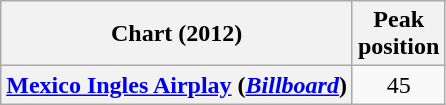<table class="wikitable sortable plainrowheaders" style="text-align:center;">
<tr>
<th scope="col">Chart (2012)</th>
<th scope="col">Peak<br>position</th>
</tr>
<tr>
<th scope="row"><a href='#'>Mexico Ingles Airplay</a> (<em><a href='#'>Billboard</a></em>)</th>
<td>45</td>
</tr>
</table>
